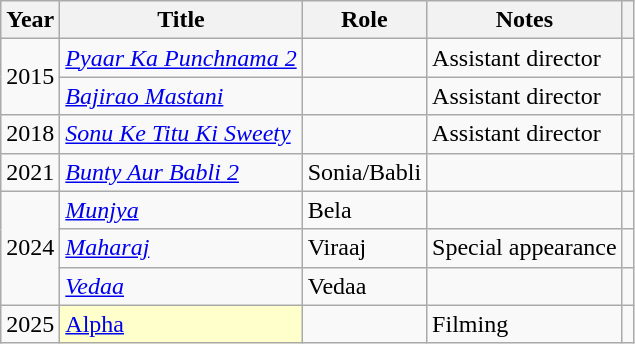<table class="wikitable sortable plainrowheaders">
<tr style="text-align:center;">
<th scope="col">Year</th>
<th scope="col">Title</th>
<th scope="col">Role</th>
<th class="unsortable" scope="col">Notes</th>
<th class="unsortable" scope="col"></th>
</tr>
<tr>
<td rowspan="2">2015</td>
<td><em><a href='#'>Pyaar Ka Punchnama 2</a></em></td>
<td></td>
<td>Assistant director</td>
<td></td>
</tr>
<tr>
<td><em><a href='#'>Bajirao Mastani</a></em></td>
<td></td>
<td>Assistant director</td>
<td></td>
</tr>
<tr>
<td>2018</td>
<td><em><a href='#'>Sonu Ke Titu Ki Sweety</a></em></td>
<td></td>
<td>Assistant director</td>
<td></td>
</tr>
<tr>
<td>2021</td>
<td><em><a href='#'>Bunty Aur Babli 2</a></em></td>
<td>Sonia/Babli</td>
<td></td>
<td></td>
</tr>
<tr>
<td rowspan="3">2024</td>
<td><em><a href='#'>Munjya</a></em></td>
<td>Bela</td>
<td></td>
<td></td>
</tr>
<tr>
<td><em><a href='#'>Maharaj</a></em></td>
<td>Viraaj</td>
<td>Special appearance</td>
<td></td>
</tr>
<tr>
<td><em><a href='#'>Vedaa</a></em></td>
<td>Vedaa</td>
<td></td>
<td></td>
</tr>
<tr>
<td>2025</td>
<td style="background:#ffc;"><a href='#'>Alpha</a> </td>
<td></td>
<td>Filming</td>
<td></td>
</tr>
</table>
